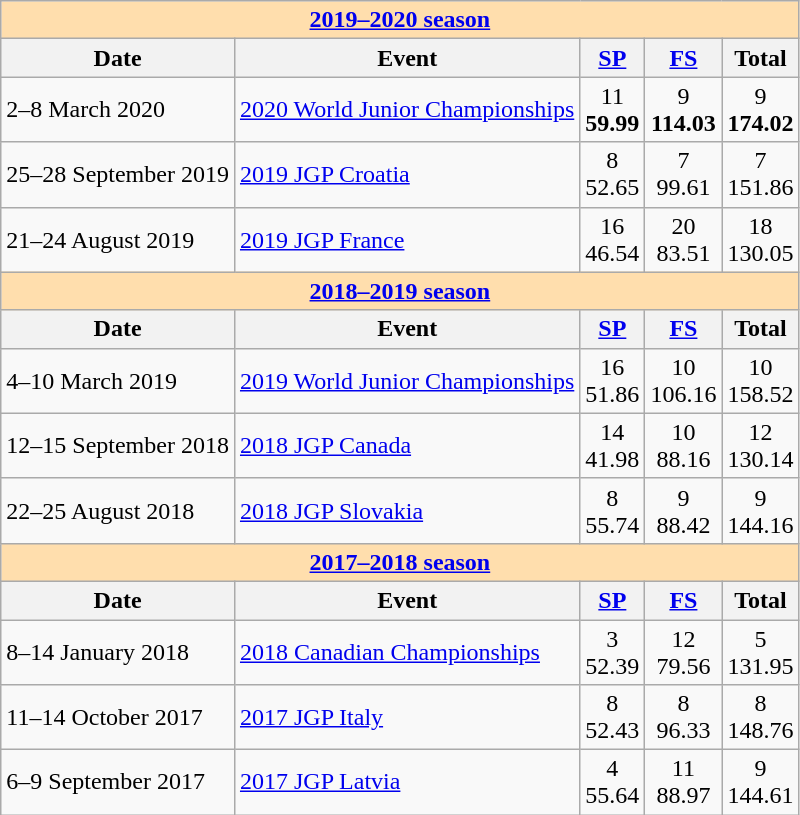<table class="wikitable">
<tr>
<td style="background-color: #ffdead; " colspan=5 align=center><a href='#'><strong>2019–2020 season</strong></a></td>
</tr>
<tr>
<th>Date</th>
<th>Event</th>
<th><a href='#'>SP</a></th>
<th><a href='#'>FS</a></th>
<th>Total</th>
</tr>
<tr>
<td>2–8 March 2020</td>
<td><a href='#'>2020 World Junior Championships</a></td>
<td align=center>11 <br> <strong>59.99</strong></td>
<td align=center>9 <br> <strong>114.03</strong></td>
<td align=center>9 <br> <strong>174.02</strong></td>
</tr>
<tr>
<td>25–28 September 2019</td>
<td><a href='#'>2019 JGP Croatia</a></td>
<td align=center>8 <br> 52.65</td>
<td align=center>7 <br> 99.61</td>
<td align=center>7 <br> 151.86</td>
</tr>
<tr>
<td>21–24 August 2019</td>
<td><a href='#'>2019 JGP France</a></td>
<td align=center>16 <br> 46.54</td>
<td align=center>20 <br> 83.51</td>
<td align=center>18 <br> 130.05</td>
</tr>
<tr>
<td style="background-color: #ffdead; " colspan=5 align=center><a href='#'><strong>2018–2019 season</strong></a></td>
</tr>
<tr>
<th>Date</th>
<th>Event</th>
<th><a href='#'>SP</a></th>
<th><a href='#'>FS</a></th>
<th>Total</th>
</tr>
<tr>
<td>4–10 March 2019</td>
<td><a href='#'>2019 World Junior Championships</a></td>
<td align=center>16 <br> 51.86</td>
<td align=center>10 <br> 106.16</td>
<td align=center>10 <br> 158.52</td>
</tr>
<tr>
<td>12–15 September 2018</td>
<td><a href='#'>2018 JGP Canada</a></td>
<td align=center>14 <br> 41.98</td>
<td align=center>10 <br> 88.16</td>
<td align=center>12 <br> 130.14</td>
</tr>
<tr>
<td>22–25 August 2018</td>
<td><a href='#'>2018 JGP Slovakia</a></td>
<td align=center>8 <br> 55.74</td>
<td align=center>9 <br> 88.42</td>
<td align=center>9 <br> 144.16</td>
</tr>
<tr>
<td style="background-color: #ffdead; " colspan=5 align=center><a href='#'><strong>2017–2018 season</strong></a></td>
</tr>
<tr>
<th>Date</th>
<th>Event</th>
<th><a href='#'>SP</a></th>
<th><a href='#'>FS</a></th>
<th>Total</th>
</tr>
<tr>
<td>8–14 January 2018</td>
<td><a href='#'>2018 Canadian Championships</a></td>
<td align=center>3 <br> 52.39</td>
<td align=center>12 <br> 79.56</td>
<td align=center>5 <br> 131.95</td>
</tr>
<tr>
<td>11–14 October 2017</td>
<td><a href='#'>2017 JGP Italy</a></td>
<td align=center>8 <br> 52.43</td>
<td align=center>8 <br> 96.33</td>
<td align=center>8 <br> 148.76</td>
</tr>
<tr>
<td>6–9 September 2017</td>
<td><a href='#'>2017 JGP Latvia</a></td>
<td align=center>4 <br> 55.64</td>
<td align=center>11 <br> 88.97</td>
<td align=center>9 <br> 144.61</td>
</tr>
</table>
